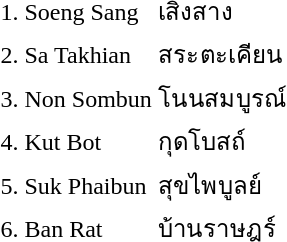<table>
<tr>
<td>1.</td>
<td>Soeng Sang</td>
<td>เสิงสาง</td>
<td></td>
</tr>
<tr>
<td>2.</td>
<td>Sa Takhian</td>
<td>สระตะเคียน</td>
<td></td>
</tr>
<tr>
<td>3.</td>
<td>Non Sombun</td>
<td>โนนสมบูรณ์</td>
<td></td>
</tr>
<tr>
<td>4.</td>
<td>Kut Bot</td>
<td>กุดโบสถ์</td>
<td></td>
</tr>
<tr>
<td>5.</td>
<td>Suk Phaibun</td>
<td>สุขไพบูลย์</td>
<td></td>
</tr>
<tr>
<td>6.</td>
<td>Ban Rat</td>
<td>บ้านราษฎร์</td>
<td></td>
</tr>
</table>
